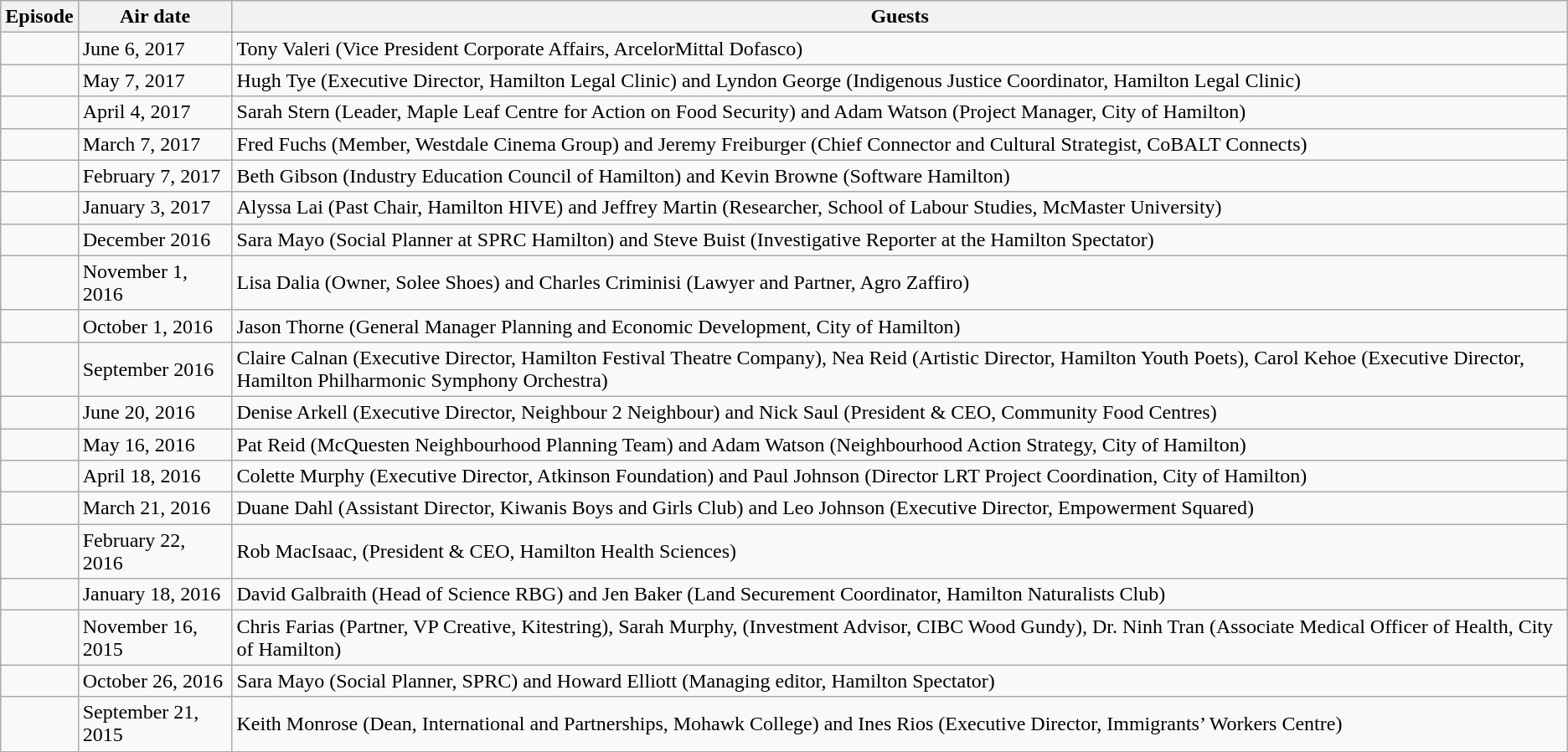<table class="wikitable">
<tr>
<th>Episode</th>
<th>Air date</th>
<th>Guests</th>
</tr>
<tr>
<td></td>
<td>June 6, 2017</td>
<td>Tony Valeri (Vice President Corporate Affairs, ArcelorMittal Dofasco)</td>
</tr>
<tr>
<td></td>
<td>May 7, 2017</td>
<td>Hugh Tye (Executive Director, Hamilton Legal Clinic) and Lyndon George (Indigenous Justice Coordinator, Hamilton Legal Clinic)</td>
</tr>
<tr>
<td></td>
<td>April 4, 2017</td>
<td>Sarah Stern (Leader, Maple Leaf Centre for Action on Food Security) and Adam Watson (Project Manager, City of Hamilton)</td>
</tr>
<tr>
<td></td>
<td>March 7, 2017</td>
<td>Fred Fuchs (Member, Westdale Cinema Group) and Jeremy Freiburger (Chief Connector and Cultural Strategist, CoBALT Connects)</td>
</tr>
<tr>
<td></td>
<td>February 7, 2017</td>
<td>Beth Gibson (Industry Education Council of Hamilton) and Kevin Browne (Software Hamilton)</td>
</tr>
<tr>
<td></td>
<td>January 3, 2017</td>
<td>Alyssa Lai (Past Chair, Hamilton HIVE) and Jeffrey Martin (Researcher, School of Labour Studies, McMaster University)</td>
</tr>
<tr>
<td></td>
<td>December 2016</td>
<td>Sara Mayo (Social Planner at SPRC Hamilton) and Steve Buist (Investigative Reporter at the Hamilton Spectator)</td>
</tr>
<tr>
<td></td>
<td>November 1, 2016</td>
<td>Lisa Dalia (Owner, Solee Shoes) and Charles Criminisi (Lawyer and Partner, Agro Zaffiro)</td>
</tr>
<tr>
<td></td>
<td>October 1, 2016</td>
<td>Jason Thorne (General Manager Planning and Economic Development, City of Hamilton)</td>
</tr>
<tr>
<td></td>
<td>September 2016</td>
<td>Claire Calnan (Executive Director, Hamilton Festival Theatre Company), Nea Reid (Artistic Director, Hamilton Youth Poets), Carol Kehoe (Executive Director, Hamilton Philharmonic Symphony Orchestra)</td>
</tr>
<tr>
<td></td>
<td>June 20, 2016</td>
<td>Denise Arkell (Executive Director, Neighbour 2 Neighbour) and Nick Saul (President & CEO, Community Food Centres)</td>
</tr>
<tr>
<td></td>
<td>May 16, 2016</td>
<td>Pat Reid (McQuesten Neighbourhood Planning Team) and Adam Watson (Neighbourhood Action Strategy, City of Hamilton)</td>
</tr>
<tr>
<td></td>
<td>April 18, 2016</td>
<td>Colette Murphy (Executive Director, Atkinson Foundation) and Paul Johnson (Director LRT Project Coordination, City of Hamilton)</td>
</tr>
<tr>
<td></td>
<td>March 21, 2016</td>
<td>Duane Dahl (Assistant Director, Kiwanis Boys and Girls Club) and Leo Johnson (Executive Director, Empowerment Squared)</td>
</tr>
<tr>
<td></td>
<td>February 22, 2016</td>
<td>Rob MacIsaac, (President & CEO, Hamilton Health Sciences)</td>
</tr>
<tr>
<td></td>
<td>January 18, 2016</td>
<td>David Galbraith (Head of Science RBG) and Jen Baker (Land Securement Coordinator, Hamilton Naturalists Club)</td>
</tr>
<tr>
<td></td>
<td>November 16, 2015</td>
<td>Chris Farias (Partner, VP Creative, Kitestring), Sarah Murphy, (Investment Advisor, CIBC Wood Gundy), Dr. Ninh Tran (Associate Medical Officer of Health, City of Hamilton)</td>
</tr>
<tr>
<td></td>
<td>October 26, 2016</td>
<td>Sara Mayo (Social Planner, SPRC) and Howard Elliott (Managing editor, Hamilton Spectator)</td>
</tr>
<tr>
<td></td>
<td>September 21, 2015</td>
<td>Keith Monrose (Dean, International and Partnerships, Mohawk College) and Ines Rios (Executive Director, Immigrants’ Workers Centre)</td>
</tr>
</table>
